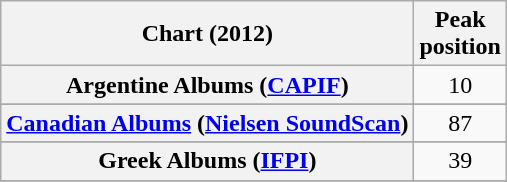<table class="wikitable sortable plainrowheaders" style="text-align:center">
<tr>
<th scope="col">Chart (2012)</th>
<th scope="col">Peak<br>position</th>
</tr>
<tr>
<th scope="row">Argentine Albums (<a href='#'>CAPIF</a>)</th>
<td>10</td>
</tr>
<tr>
</tr>
<tr>
</tr>
<tr>
</tr>
<tr>
</tr>
<tr>
<th scope="row"><a href='#'>Canadian Albums</a> (<a href='#'>Nielsen SoundScan</a>)</th>
<td>87</td>
</tr>
<tr>
</tr>
<tr>
</tr>
<tr>
</tr>
<tr>
</tr>
<tr>
</tr>
<tr>
<th scope="row">Greek Albums (<a href='#'>IFPI</a>)</th>
<td>39</td>
</tr>
<tr>
</tr>
<tr>
</tr>
<tr>
</tr>
<tr>
</tr>
<tr>
</tr>
<tr>
</tr>
<tr>
</tr>
<tr>
</tr>
<tr>
</tr>
<tr>
</tr>
</table>
